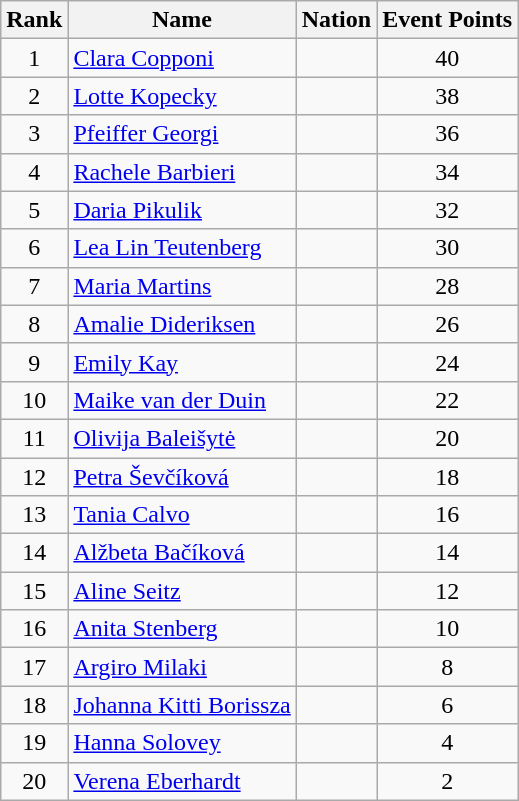<table class="wikitable sortable" style="text-align:center">
<tr>
<th>Rank</th>
<th>Name</th>
<th>Nation</th>
<th>Event Points</th>
</tr>
<tr>
<td>1</td>
<td align=left><a href='#'>Clara Copponi</a></td>
<td align=left></td>
<td>40</td>
</tr>
<tr>
<td>2</td>
<td align=left><a href='#'>Lotte Kopecky</a></td>
<td align=left></td>
<td>38</td>
</tr>
<tr>
<td>3</td>
<td align=left><a href='#'>Pfeiffer Georgi</a></td>
<td align=left></td>
<td>36</td>
</tr>
<tr>
<td>4</td>
<td align=left><a href='#'>Rachele Barbieri</a></td>
<td align=left></td>
<td>34</td>
</tr>
<tr>
<td>5</td>
<td align=left><a href='#'>Daria Pikulik</a></td>
<td align=left></td>
<td>32</td>
</tr>
<tr>
<td>6</td>
<td align=left><a href='#'>Lea Lin Teutenberg</a></td>
<td align=left></td>
<td>30</td>
</tr>
<tr>
<td>7</td>
<td align=left><a href='#'>Maria Martins</a></td>
<td align=left></td>
<td>28</td>
</tr>
<tr>
<td>8</td>
<td align=left><a href='#'>Amalie Dideriksen</a></td>
<td align=left></td>
<td>26</td>
</tr>
<tr>
<td>9</td>
<td align=left><a href='#'>Emily Kay</a></td>
<td align=left></td>
<td>24</td>
</tr>
<tr>
<td>10</td>
<td align=left><a href='#'>Maike van der Duin</a></td>
<td align=left></td>
<td>22</td>
</tr>
<tr>
<td>11</td>
<td align=left><a href='#'>Olivija Baleišytė</a></td>
<td align=left></td>
<td>20</td>
</tr>
<tr>
<td>12</td>
<td align=left><a href='#'>Petra Ševčíková</a></td>
<td align=left></td>
<td>18</td>
</tr>
<tr>
<td>13</td>
<td align=left><a href='#'>Tania Calvo</a></td>
<td align=left></td>
<td>16</td>
</tr>
<tr>
<td>14</td>
<td align=left><a href='#'>Alžbeta Bačíková</a></td>
<td align=left></td>
<td>14</td>
</tr>
<tr>
<td>15</td>
<td align=left><a href='#'>Aline Seitz</a></td>
<td align=left></td>
<td>12</td>
</tr>
<tr>
<td>16</td>
<td align=left><a href='#'>Anita Stenberg</a></td>
<td align=left></td>
<td>10</td>
</tr>
<tr>
<td>17</td>
<td align=left><a href='#'>Argiro Milaki</a></td>
<td align=left></td>
<td>8</td>
</tr>
<tr>
<td>18</td>
<td align=left><a href='#'>Johanna Kitti Borissza</a></td>
<td align=left></td>
<td>6</td>
</tr>
<tr>
<td>19</td>
<td align=left><a href='#'>Hanna Solovey</a></td>
<td align=left></td>
<td>4</td>
</tr>
<tr>
<td>20</td>
<td align=left><a href='#'>Verena Eberhardt</a></td>
<td align=left></td>
<td>2</td>
</tr>
</table>
